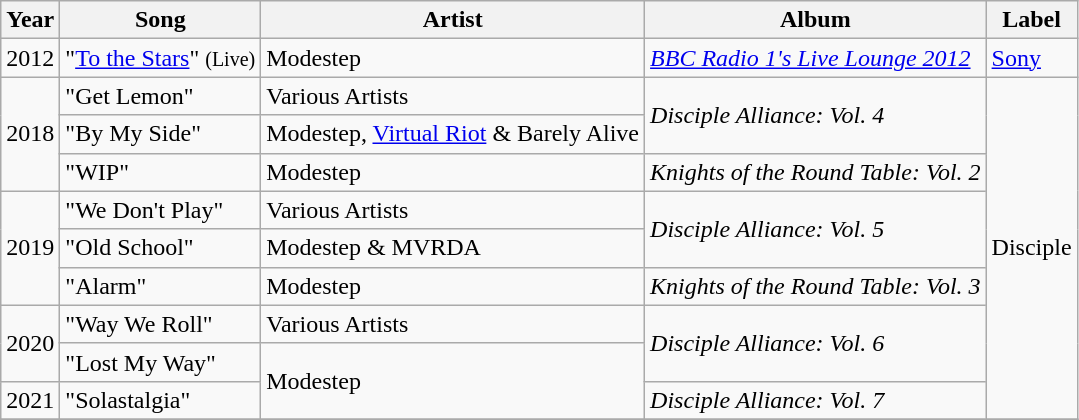<table class="wikitable">
<tr>
<th>Year</th>
<th>Song</th>
<th>Artist</th>
<th>Album</th>
<th>Label</th>
</tr>
<tr>
<td>2012</td>
<td>"<a href='#'>To the Stars</a>" <small>(Live)</small></td>
<td>Modestep</td>
<td><em><a href='#'>BBC Radio 1's Live Lounge 2012</a></em></td>
<td><a href='#'>Sony</a></td>
</tr>
<tr>
<td rowspan="3">2018</td>
<td>"Get Lemon"</td>
<td>Various Artists</td>
<td rowspan="2"><em>Disciple Alliance: Vol. 4</em></td>
<td rowspan="9">Disciple</td>
</tr>
<tr>
<td>"By My Side"</td>
<td>Modestep, <a href='#'>Virtual Riot</a> & Barely Alive</td>
</tr>
<tr>
<td>"WIP"</td>
<td>Modestep</td>
<td><em>Knights of the Round Table: Vol. 2</em></td>
</tr>
<tr>
<td rowspan="3">2019</td>
<td>"We Don't Play"</td>
<td>Various Artists</td>
<td rowspan="2"><em>Disciple Alliance: Vol. 5</em></td>
</tr>
<tr>
<td>"Old School"</td>
<td>Modestep & MVRDA</td>
</tr>
<tr>
<td>"Alarm"</td>
<td>Modestep</td>
<td><em>Knights of the Round Table: Vol. 3</em></td>
</tr>
<tr>
<td rowspan="2">2020</td>
<td>"Way We Roll"</td>
<td>Various Artists</td>
<td rowspan="2"><em>Disciple Alliance: Vol. 6</em></td>
</tr>
<tr>
<td>"Lost My Way"</td>
<td rowspan="2">Modestep</td>
</tr>
<tr>
<td>2021</td>
<td>"Solastalgia"</td>
<td><em>Disciple Alliance: Vol. 7</em></td>
</tr>
<tr>
</tr>
</table>
